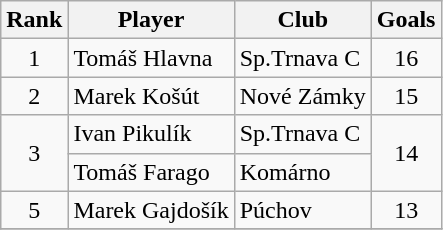<table class="wikitable" style="text-align:center">
<tr>
<th>Rank</th>
<th>Player</th>
<th>Club</th>
<th>Goals</th>
</tr>
<tr>
<td rowspan="1">1</td>
<td align="left"> Tomáš Hlavna</td>
<td align="left">Sp.Trnava C</td>
<td>16</td>
</tr>
<tr>
<td rowspan="1">2</td>
<td align="left"> Marek Košút</td>
<td align="left">Nové Zámky</td>
<td>15</td>
</tr>
<tr>
<td rowspan="2">3</td>
<td align="left"> Ivan Pikulík</td>
<td align="left">Sp.Trnava C</td>
<td rowspan="2">14</td>
</tr>
<tr>
<td align="left"> Tomáš Farago</td>
<td align="left">Komárno</td>
</tr>
<tr>
<td rowspan="1">5</td>
<td align="left"> Marek Gajdošík</td>
<td align="left">Púchov</td>
<td>13</td>
</tr>
<tr>
</tr>
</table>
